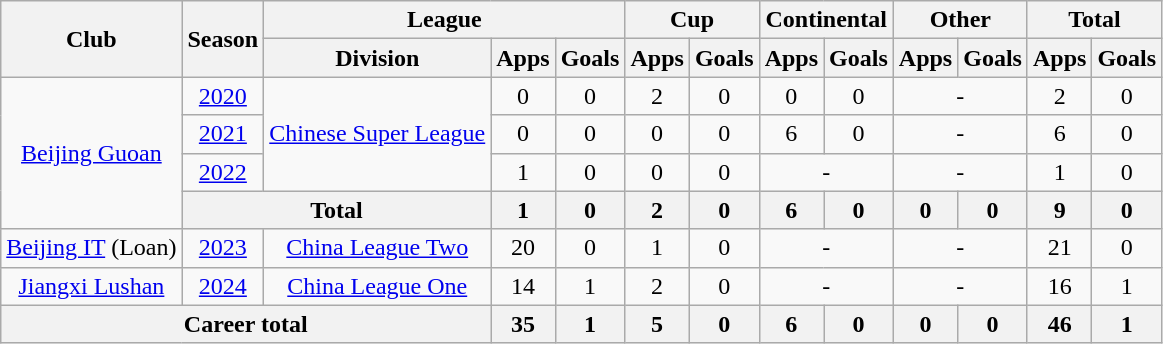<table class="wikitable" style="text-align: center">
<tr>
<th rowspan="2">Club</th>
<th rowspan="2">Season</th>
<th colspan="3">League</th>
<th colspan="2">Cup</th>
<th colspan="2">Continental</th>
<th colspan="2">Other</th>
<th colspan="2">Total</th>
</tr>
<tr>
<th>Division</th>
<th>Apps</th>
<th>Goals</th>
<th>Apps</th>
<th>Goals</th>
<th>Apps</th>
<th>Goals</th>
<th>Apps</th>
<th>Goals</th>
<th>Apps</th>
<th>Goals</th>
</tr>
<tr>
<td rowspan="4"><a href='#'>Beijing Guoan</a></td>
<td><a href='#'>2020</a></td>
<td rowspan="3"><a href='#'>Chinese Super League</a></td>
<td>0</td>
<td>0</td>
<td>2</td>
<td>0</td>
<td>0</td>
<td>0</td>
<td colspan="2">-</td>
<td>2</td>
<td>0</td>
</tr>
<tr>
<td><a href='#'>2021</a></td>
<td>0</td>
<td>0</td>
<td>0</td>
<td>0</td>
<td>6</td>
<td>0</td>
<td colspan="2">-</td>
<td>6</td>
<td>0</td>
</tr>
<tr>
<td><a href='#'>2022</a></td>
<td>1</td>
<td>0</td>
<td>0</td>
<td>0</td>
<td colspan="2">-</td>
<td colspan="2">-</td>
<td>1</td>
<td>0</td>
</tr>
<tr>
<th colspan=2>Total</th>
<th>1</th>
<th>0</th>
<th>2</th>
<th>0</th>
<th>6</th>
<th>0</th>
<th>0</th>
<th>0</th>
<th>9</th>
<th>0</th>
</tr>
<tr>
<td><a href='#'>Beijing IT</a> (Loan)</td>
<td><a href='#'>2023</a></td>
<td><a href='#'>China League Two</a></td>
<td>20</td>
<td>0</td>
<td>1</td>
<td>0</td>
<td colspan="2">-</td>
<td colspan="2">-</td>
<td>21</td>
<td>0</td>
</tr>
<tr>
<td><a href='#'>Jiangxi Lushan</a></td>
<td><a href='#'>2024</a></td>
<td><a href='#'>China League One</a></td>
<td>14</td>
<td>1</td>
<td>2</td>
<td>0</td>
<td colspan="2">-</td>
<td colspan="2">-</td>
<td>16</td>
<td>1</td>
</tr>
<tr>
<th colspan=3>Career total</th>
<th>35</th>
<th>1</th>
<th>5</th>
<th>0</th>
<th>6</th>
<th>0</th>
<th>0</th>
<th>0</th>
<th>46</th>
<th>1</th>
</tr>
</table>
